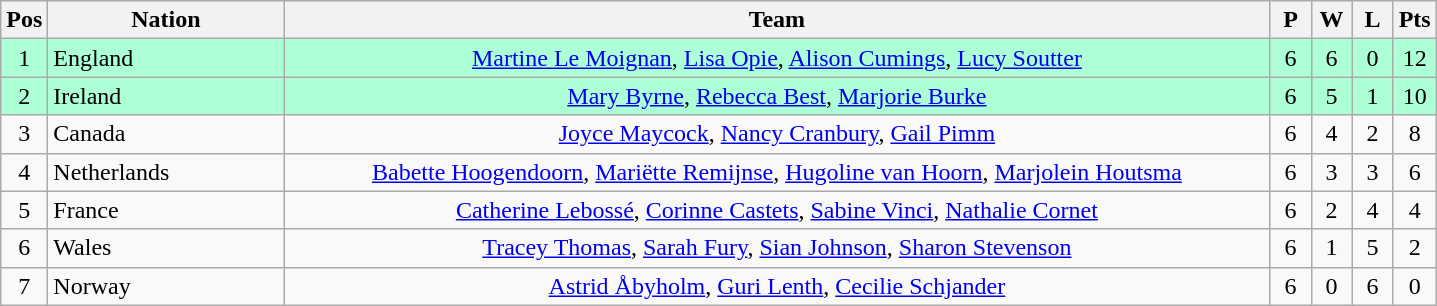<table class="wikitable" style="font-size: 100%">
<tr>
<th width=20>Pos</th>
<th width=150>Nation</th>
<th width=650>Team</th>
<th width=20>P</th>
<th width=20>W</th>
<th width=20>L</th>
<th width=20>Pts</th>
</tr>
<tr align=center style="background: #ADFFD6;">
<td>1</td>
<td align="left"> England</td>
<td><a href='#'>Martine Le Moignan</a>, <a href='#'>Lisa Opie</a>, <a href='#'>Alison Cumings</a>, <a href='#'>Lucy Soutter</a></td>
<td>6</td>
<td>6</td>
<td>0</td>
<td>12</td>
</tr>
<tr align=center style="background: #ADFFD6;">
<td>2</td>
<td align="left"> Ireland</td>
<td><a href='#'>Mary Byrne</a>, <a href='#'>Rebecca Best</a>, <a href='#'>Marjorie Burke</a></td>
<td>6</td>
<td>5</td>
<td>1</td>
<td>10</td>
</tr>
<tr align=center>
<td>3</td>
<td align="left"> Canada</td>
<td><a href='#'>Joyce Maycock</a>, <a href='#'>Nancy Cranbury</a>, <a href='#'>Gail Pimm</a></td>
<td>6</td>
<td>4</td>
<td>2</td>
<td>8</td>
</tr>
<tr align=center>
<td>4</td>
<td align="left"> Netherlands</td>
<td><a href='#'>Babette Hoogendoorn</a>, <a href='#'>Mariëtte Remijnse</a>, <a href='#'>Hugoline van Hoorn</a>, <a href='#'>Marjolein Houtsma</a></td>
<td>6</td>
<td>3</td>
<td>3</td>
<td>6</td>
</tr>
<tr align=center>
<td>5</td>
<td align="left"> France</td>
<td><a href='#'>Catherine Lebossé</a>, <a href='#'>Corinne Castets</a>, <a href='#'>Sabine Vinci</a>, <a href='#'>Nathalie Cornet</a></td>
<td>6</td>
<td>2</td>
<td>4</td>
<td>4</td>
</tr>
<tr align=center>
<td>6</td>
<td align="left"> Wales</td>
<td><a href='#'>Tracey Thomas</a>, <a href='#'>Sarah Fury</a>, <a href='#'>Sian Johnson</a>, <a href='#'>Sharon Stevenson</a></td>
<td>6</td>
<td>1</td>
<td>5</td>
<td>2</td>
</tr>
<tr align=center>
<td>7</td>
<td align="left"> Norway</td>
<td><a href='#'>Astrid Åbyholm</a>, <a href='#'>Guri Lenth</a>, <a href='#'>Cecilie Schjander</a></td>
<td>6</td>
<td>0</td>
<td>6</td>
<td>0</td>
</tr>
</table>
